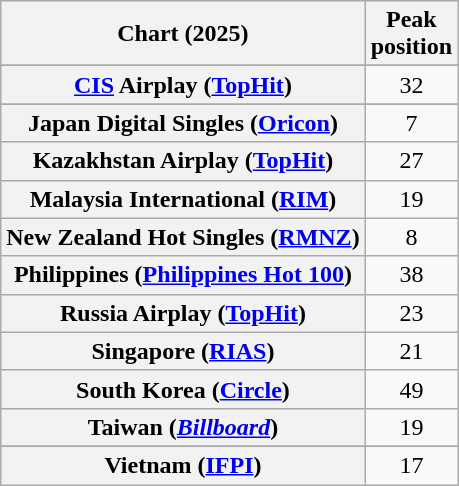<table class="wikitable sortable plainrowheaders" style="text-align:center">
<tr>
<th scope="col">Chart (2025)</th>
<th scope="col">Peak<br>position</th>
</tr>
<tr>
</tr>
<tr>
</tr>
<tr>
<th scope="row"><a href='#'>CIS</a> Airplay (<a href='#'>TopHit</a>)</th>
<td>32</td>
</tr>
<tr>
</tr>
<tr>
</tr>
<tr>
<th scope="row">Japan Digital Singles (<a href='#'>Oricon</a>)</th>
<td>7</td>
</tr>
<tr>
<th scope="row">Kazakhstan Airplay (<a href='#'>TopHit</a>)</th>
<td>27</td>
</tr>
<tr>
<th scope="row">Malaysia International (<a href='#'>RIM</a>)</th>
<td>19</td>
</tr>
<tr>
<th scope="row">New Zealand Hot Singles (<a href='#'>RMNZ</a>)</th>
<td>8</td>
</tr>
<tr>
<th scope="row">Philippines (<a href='#'>Philippines Hot 100</a>)</th>
<td>38</td>
</tr>
<tr>
<th scope="row">Russia Airplay (<a href='#'>TopHit</a>)</th>
<td>23</td>
</tr>
<tr>
<th scope="row">Singapore (<a href='#'>RIAS</a>)</th>
<td>21</td>
</tr>
<tr>
<th scope="row">South Korea (<a href='#'>Circle</a>)</th>
<td>49</td>
</tr>
<tr>
<th scope="row">Taiwan (<em><a href='#'>Billboard</a></em>)</th>
<td>19</td>
</tr>
<tr>
</tr>
<tr>
</tr>
<tr>
</tr>
<tr>
</tr>
<tr>
<th scope="row">Vietnam (<a href='#'>IFPI</a>)</th>
<td>17</td>
</tr>
</table>
